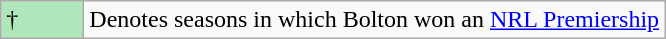<table class="wikitable">
<tr>
<td style="background:#afe6ba; width:3em;">†</td>
<td>Denotes seasons in which Bolton won an <a href='#'>NRL Premiership</a></td>
</tr>
</table>
